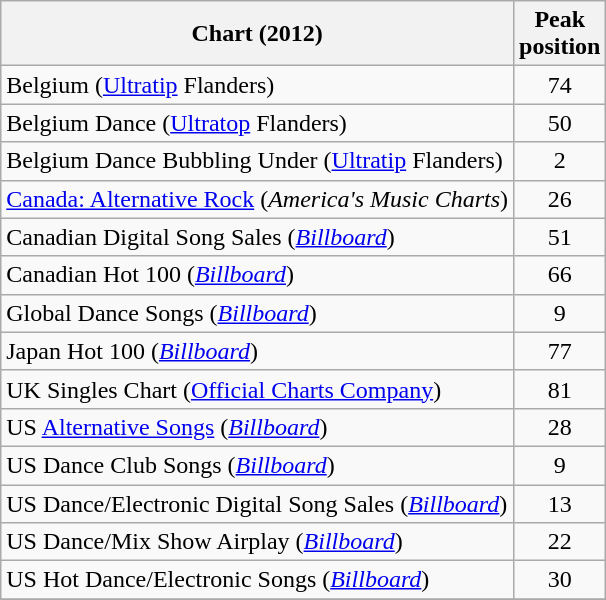<table class="wikitable sortable">
<tr>
<th>Chart (2012)</th>
<th>Peak<br>position</th>
</tr>
<tr>
<td>Belgium (<a href='#'>Ultratip</a> Flanders)</td>
<td style="text-align:center;">74</td>
</tr>
<tr>
<td>Belgium Dance (<a href='#'>Ultratop</a> Flanders)</td>
<td style="text-align:center;">50</td>
</tr>
<tr>
<td>Belgium Dance Bubbling Under (<a href='#'>Ultratip</a> Flanders)</td>
<td style="text-align:center;">2</td>
</tr>
<tr>
<td><a href='#'>Canada: Alternative Rock</a> (<em>America's Music Charts</em>)</td>
<td style="text-align:center;">26</td>
</tr>
<tr>
<td>Canadian Digital Song Sales (<em><a href='#'>Billboard</a></em>)</td>
<td style="text-align:center;">51</td>
</tr>
<tr>
<td>Canadian Hot 100 (<em><a href='#'>Billboard</a></em>)</td>
<td style="text-align:center;">66</td>
</tr>
<tr>
<td>Global Dance Songs (<em><a href='#'>Billboard</a></em>)</td>
<td style="text-align:center;">9</td>
</tr>
<tr>
<td>Japan Hot 100 (<em><a href='#'>Billboard</a></em>)</td>
<td style="text-align:center;">77</td>
</tr>
<tr>
<td>UK Singles Chart (<a href='#'>Official Charts Company</a>)</td>
<td style="text-align:center;">81</td>
</tr>
<tr>
<td>US <a href='#'>Alternative Songs</a> (<em><a href='#'>Billboard</a></em>)</td>
<td style="text-align:center;">28</td>
</tr>
<tr>
<td>US Dance Club Songs (<em><a href='#'>Billboard</a></em>)</td>
<td style="text-align:center;">9</td>
</tr>
<tr>
<td>US Dance/Electronic Digital Song Sales (<em><a href='#'>Billboard</a></em>)</td>
<td style="text-align:center;">13</td>
</tr>
<tr>
<td>US Dance/Mix Show Airplay (<em><a href='#'>Billboard</a></em>)</td>
<td style="text-align:center;">22</td>
</tr>
<tr>
<td>US Hot Dance/Electronic Songs (<em><a href='#'>Billboard</a></em>)</td>
<td style="text-align:center;">30</td>
</tr>
<tr>
</tr>
</table>
